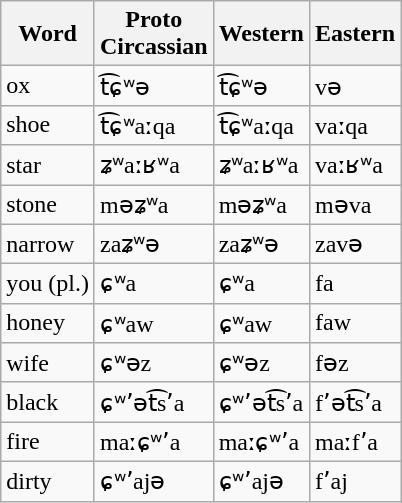<table class="wikitable" border="1" text-align="right">
<tr>
<th>Word</th>
<th>Proto<br>Circassian</th>
<th>Western</th>
<th>Eastern</th>
</tr>
<tr>
<td>ox</td>
<td>t͡ɕʷə </td>
<td>t͡ɕʷə </td>
<td>və </td>
</tr>
<tr>
<td>shoe</td>
<td>t͡ɕʷaːqa </td>
<td>t͡ɕʷaːqa </td>
<td>vaːqa </td>
</tr>
<tr>
<td>star</td>
<td>ʑʷaːʁʷa </td>
<td>ʑʷaːʁʷa </td>
<td>vaːʁʷa </td>
</tr>
<tr>
<td>stone</td>
<td>məʑʷa </td>
<td>məʑʷa </td>
<td>məva </td>
</tr>
<tr>
<td>narrow</td>
<td>zaʑʷə </td>
<td>zaʑʷə </td>
<td>zavə </td>
</tr>
<tr>
<td>you (pl.)</td>
<td>ɕʷa </td>
<td>ɕʷa </td>
<td>fa </td>
</tr>
<tr>
<td>honey</td>
<td>ɕʷaw </td>
<td>ɕʷaw </td>
<td>faw </td>
</tr>
<tr>
<td>wife</td>
<td>ɕʷəz </td>
<td>ɕʷəz </td>
<td>fəz </td>
</tr>
<tr>
<td>black</td>
<td>ɕʷʼət͡sʼa </td>
<td>ɕʷʼət͡sʼa </td>
<td>fʼət͡sʼa </td>
</tr>
<tr>
<td>fire</td>
<td>maːɕʷʼa </td>
<td>maːɕʷʼa </td>
<td>maːfʼa </td>
</tr>
<tr>
<td>dirty</td>
<td>ɕʷʼajə</td>
<td>ɕʷʼajə</td>
<td>fʼaj </td>
</tr>
</table>
